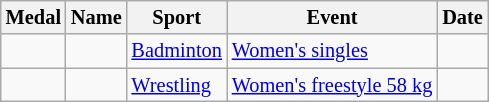<table class="wikitable sortable"  style="font-size:85%">
<tr>
<th>Medal</th>
<th>Name</th>
<th>Sport</th>
<th>Event</th>
<th>Date</th>
</tr>
<tr>
<td></td>
<td></td>
<td><a href='#'>Badminton</a></td>
<td><a href='#'>Women's singles</a></td>
<td></td>
</tr>
<tr>
<td></td>
<td></td>
<td><a href='#'>Wrestling</a></td>
<td><a href='#'>Women's freestyle 58 kg</a></td>
<td></td>
</tr>
</table>
